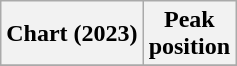<table class="wikitable sortable plainrowheaders" style="text-align:center;">
<tr>
<th scope="col">Chart (2023)</th>
<th scope="col">Peak<br>position</th>
</tr>
<tr>
</tr>
</table>
